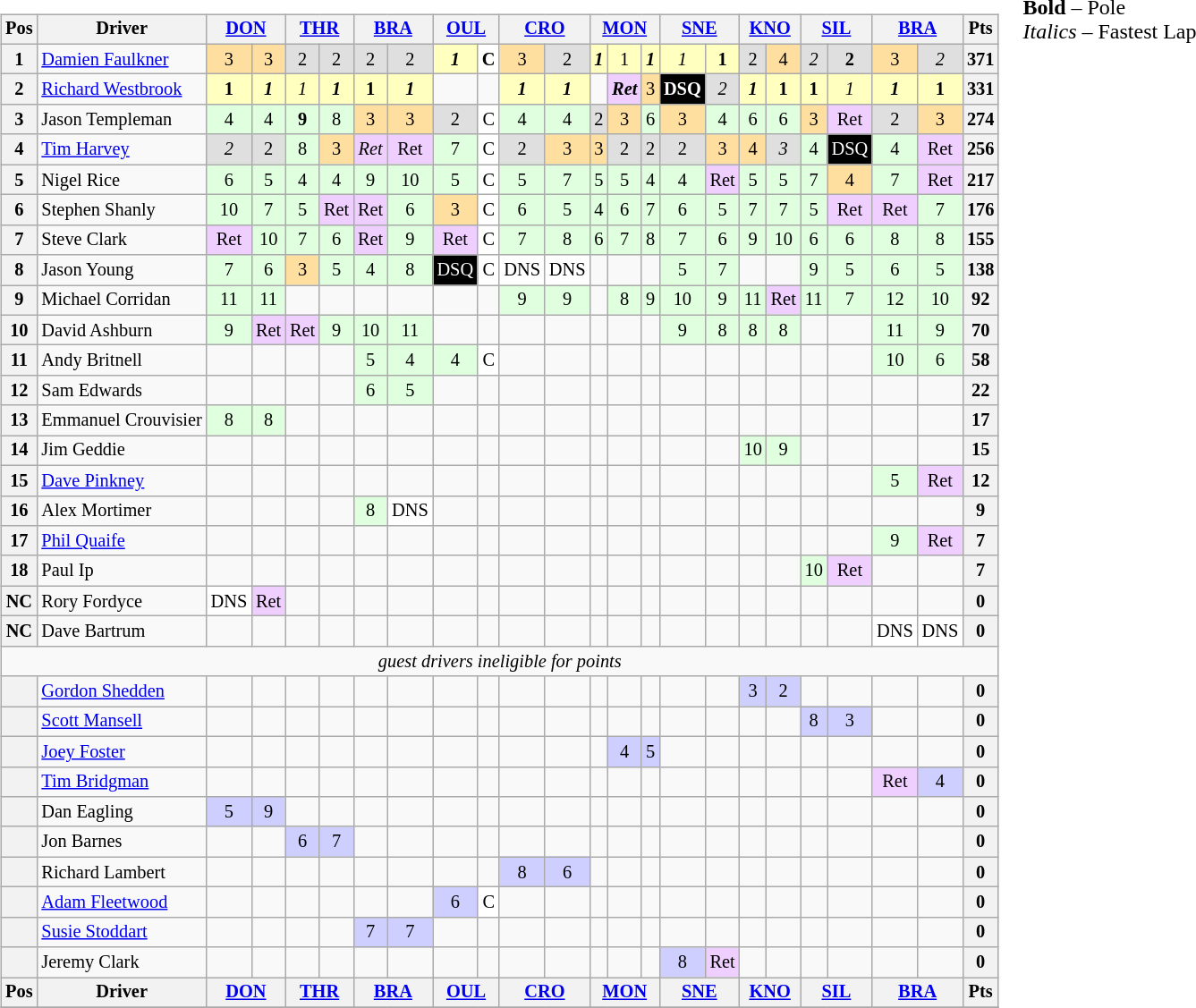<table>
<tr valign="top">
<td><br><table class="wikitable" style="font-size: 85%; text-align:center">
<tr valign="top">
<th valign="middle">Pos</th>
<th valign="middle">Driver</th>
<th colspan="2"><a href='#'>DON</a></th>
<th colspan="2"><a href='#'>THR</a></th>
<th colspan="2"><a href='#'>BRA</a></th>
<th colspan="2"><a href='#'>OUL</a></th>
<th colspan="2"><a href='#'>CRO</a></th>
<th colspan="3"><a href='#'>MON</a></th>
<th colspan="2"><a href='#'>SNE</a></th>
<th colspan="2"><a href='#'>KNO</a></th>
<th colspan="2"><a href='#'>SIL</a></th>
<th colspan="2"><a href='#'>BRA</a></th>
<th valign=middle>Pts</th>
</tr>
<tr>
<th>1</th>
<td align=left> <a href='#'>Damien Faulkner</a></td>
<td style="background:#FFDF9F;">3</td>
<td style="background:#FFDF9F;">3</td>
<td style="background:#DFDFDF;">2</td>
<td style="background:#DFDFDF;">2</td>
<td style="background:#DFDFDF;">2</td>
<td style="background:#DFDFDF;">2</td>
<td style="background:#FFFFBF;"><strong><em>1</em></strong></td>
<td style="background:#FFFFFF;"><strong>C</strong></td>
<td style="background:#FFDF9F;">3</td>
<td style="background:#DFDFDF;">2</td>
<td style="background:#FFFFBF;"><strong><em>1</em></strong></td>
<td style="background:#FFFFBF;">1</td>
<td style="background:#FFFFBF;"><strong><em>1</em></strong></td>
<td style="background:#FFFFBF;"><em>1</em></td>
<td style="background:#FFFFBF;"><strong>1</strong></td>
<td style="background:#DFDFDF;">2</td>
<td style="background:#FFDF9F;">4</td>
<td style="background:#DFDFDF;"><em>2</em></td>
<td style="background:#DFDFDF;"><strong>2</strong></td>
<td style="background:#FFDF9F;">3</td>
<td style="background:#DFDFDF;"><em>2</em></td>
<th>371</th>
</tr>
<tr>
<th>2</th>
<td align=left> <a href='#'>Richard Westbrook</a></td>
<td style="background:#FFFFBF;"><strong>1</strong></td>
<td style="background:#FFFFBF;"><strong><em>1</em></strong></td>
<td style="background:#FFFFBF;"><em>1</em></td>
<td style="background:#FFFFBF;"><strong><em>1</em></strong></td>
<td style="background:#FFFFBF;"><strong>1</strong></td>
<td style="background:#FFFFBF;"><strong><em>1</em></strong></td>
<td></td>
<td></td>
<td style="background:#FFFFBF;"><strong><em>1</em></strong></td>
<td style="background:#FFFFBF;"><strong><em>1</em></strong></td>
<td></td>
<td style="background:#EFCFFF;"><strong><em>Ret</em></strong></td>
<td style="background:#FFDF9F;">3</td>
<td style="background:#000000; color:white"><strong>DSQ</strong></td>
<td style="background:#DFDFDF;"><em>2</em></td>
<td style="background:#FFFFBF;"><strong><em>1</em></strong></td>
<td style="background:#FFFFBF;"><strong>1</strong></td>
<td style="background:#FFFFBF;"><strong>1</strong></td>
<td style="background:#FFFFBF;"><em>1</em></td>
<td style="background:#FFFFBF;"><strong><em>1</em></strong></td>
<td style="background:#FFFFBF;"><strong>1</strong></td>
<th>331</th>
</tr>
<tr>
<th>3</th>
<td align=left> Jason Templeman</td>
<td style="background:#DFFFDF;">4</td>
<td style="background:#DFFFDF;">4</td>
<td style="background:#DFFFDF;"><strong>9</strong></td>
<td style="background:#DFFFDF;">8</td>
<td style="background:#FFDF9F;">3</td>
<td style="background:#FFDF9F;">3</td>
<td style="background:#DFDFDF;">2</td>
<td style="background:#FFFFFF;">C</td>
<td style="background:#DFFFDF;">4</td>
<td style="background:#DFFFDF;">4</td>
<td style="background:#DFDFDF;">2</td>
<td style="background:#FFDF9F;">3</td>
<td style="background:#DFFFDF;">6</td>
<td style="background:#FFDF9F;">3</td>
<td style="background:#DFFFDF;">4</td>
<td style="background:#DFFFDF;">6</td>
<td style="background:#DFFFDF;">6</td>
<td style="background:#FFDF9F;">3</td>
<td style="background:#EFCFFF;">Ret</td>
<td style="background:#DFDFDF;">2</td>
<td style="background:#FFDF9F;">3</td>
<th>274</th>
</tr>
<tr>
<th>4</th>
<td align=left> <a href='#'>Tim Harvey</a></td>
<td style="background:#DFDFDF;"><em>2</em></td>
<td style="background:#DFDFDF;">2</td>
<td style="background:#DFFFDF;">8</td>
<td style="background:#FFDF9F;">3</td>
<td style="background:#EFCFFF;"><em>Ret</em></td>
<td style="background:#EFCFFF;">Ret</td>
<td style="background:#DFFFDF;">7</td>
<td style="background:#FFFFFF;">C</td>
<td style="background:#DFDFDF;">2</td>
<td style="background:#FFDF9F;">3</td>
<td style="background:#FFDF9F;">3</td>
<td style="background:#DFDFDF;">2</td>
<td style="background:#DFDFDF;">2</td>
<td style="background:#DFDFDF;">2</td>
<td style="background:#FFDF9F;">3</td>
<td style="background:#FFDF9F;">4</td>
<td style="background:#DFDFDF;"><em>3</em></td>
<td style="background:#DFFFDF;">4</td>
<td style="background:#000000; color:white">DSQ</td>
<td style="background:#DFFFDF;">4</td>
<td style="background:#EFCFFF;">Ret</td>
<th>256</th>
</tr>
<tr>
<th>5</th>
<td align=left> Nigel Rice</td>
<td style="background:#DFFFDF;">6</td>
<td style="background:#DFFFDF;">5</td>
<td style="background:#DFFFDF;">4</td>
<td style="background:#DFFFDF;">4</td>
<td style="background:#DFFFDF;">9</td>
<td style="background:#DFFFDF;">10</td>
<td style="background:#DFFFDF;">5</td>
<td style="background:#FFFFFF;">C</td>
<td style="background:#DFFFDF;">5</td>
<td style="background:#DFFFDF;">7</td>
<td style="background:#DFFFDF;">5</td>
<td style="background:#DFFFDF;">5</td>
<td style="background:#DFFFDF;">4</td>
<td style="background:#DFFFDF;">4</td>
<td style="background:#EFCFFF;">Ret</td>
<td style="background:#DFFFDF;">5</td>
<td style="background:#DFFFDF;">5</td>
<td style="background:#DFFFDF;">7</td>
<td style="background:#FFDF9F;">4</td>
<td style="background:#DFFFDF;">7</td>
<td style="background:#EFCFFF;">Ret</td>
<th>217</th>
</tr>
<tr>
<th>6</th>
<td align=left> Stephen Shanly</td>
<td style="background:#DFFFDF;">10</td>
<td style="background:#DFFFDF;">7</td>
<td style="background:#DFFFDF;">5</td>
<td style="background:#EFCFFF;">Ret</td>
<td style="background:#EFCFFF;">Ret</td>
<td style="background:#DFFFDF;">6</td>
<td style="background:#FFDF9F;">3</td>
<td style="background:#FFFFFF;">C</td>
<td style="background:#DFFFDF;">6</td>
<td style="background:#DFFFDF;">5</td>
<td style="background:#DFFFDF;">4</td>
<td style="background:#DFFFDF;">6</td>
<td style="background:#DFFFDF;">7</td>
<td style="background:#DFFFDF;">6</td>
<td style="background:#DFFFDF;">5</td>
<td style="background:#DFFFDF;">7</td>
<td style="background:#DFFFDF;">7</td>
<td style="background:#DFFFDF;">5</td>
<td style="background:#EFCFFF;">Ret</td>
<td style="background:#EFCFFF;">Ret</td>
<td style="background:#DFFFDF;">7</td>
<th>176</th>
</tr>
<tr>
<th>7</th>
<td align=left> Steve Clark</td>
<td style="background:#EFCFFF;">Ret</td>
<td style="background:#DFFFDF;">10</td>
<td style="background:#DFFFDF;">7</td>
<td style="background:#DFFFDF;">6</td>
<td style="background:#EFCFFF;">Ret</td>
<td style="background:#DFFFDF;">9</td>
<td style="background:#EFCFFF;">Ret</td>
<td style="background:#FFFFFF;">C</td>
<td style="background:#DFFFDF;">7</td>
<td style="background:#DFFFDF;">8</td>
<td style="background:#DFFFDF;">6</td>
<td style="background:#DFFFDF;">7</td>
<td style="background:#DFFFDF;">8</td>
<td style="background:#DFFFDF;">7</td>
<td style="background:#DFFFDF;">6</td>
<td style="background:#DFFFDF;">9</td>
<td style="background:#DFFFDF;">10</td>
<td style="background:#DFFFDF;">6</td>
<td style="background:#DFFFDF;">6</td>
<td style="background:#DFFFDF;">8</td>
<td style="background:#DFFFDF;">8</td>
<th>155</th>
</tr>
<tr>
<th>8</th>
<td align=left> Jason Young</td>
<td style="background:#DFFFDF;">7</td>
<td style="background:#DFFFDF;">6</td>
<td style="background:#FFDF9F;">3</td>
<td style="background:#DFFFDF;">5</td>
<td style="background:#DFFFDF;">4</td>
<td style="background:#DFFFDF;">8</td>
<td style="background:#000000; color:white">DSQ</td>
<td style="background:#FFFFFF;">C</td>
<td style="background:#FFFFFF;">DNS</td>
<td style="background:#FFFFFF;">DNS</td>
<td></td>
<td></td>
<td></td>
<td style="background:#DFFFDF;">5</td>
<td style="background:#DFFFDF;">7</td>
<td></td>
<td></td>
<td style="background:#DFFFDF;">9</td>
<td style="background:#DFFFDF;">5</td>
<td style="background:#DFFFDF;">6</td>
<td style="background:#DFFFDF;">5</td>
<th>138</th>
</tr>
<tr>
<th>9</th>
<td align=left> Michael Corridan</td>
<td style="background:#DFFFDF;">11</td>
<td style="background:#DFFFDF;">11</td>
<td></td>
<td></td>
<td></td>
<td></td>
<td></td>
<td></td>
<td style="background:#DFFFDF;">9</td>
<td style="background:#DFFFDF;">9</td>
<td></td>
<td style="background:#DFFFDF;">8</td>
<td style="background:#DFFFDF;">9</td>
<td style="background:#DFFFDF;">10</td>
<td style="background:#DFFFDF;">9</td>
<td style="background:#DFFFDF;">11</td>
<td style="background:#EFCFFF;">Ret</td>
<td style="background:#DFFFDF;">11</td>
<td style="background:#DFFFDF;">7</td>
<td style="background:#DFFFDF;">12</td>
<td style="background:#DFFFDF;">10</td>
<th>92</th>
</tr>
<tr>
<th>10</th>
<td align=left> David Ashburn</td>
<td style="background:#DFFFDF;">9</td>
<td style="background:#EFCFFF;">Ret</td>
<td style="background:#EFCFFF;">Ret</td>
<td style="background:#DFFFDF;">9</td>
<td style="background:#DFFFDF;">10</td>
<td style="background:#DFFFDF;">11</td>
<td></td>
<td></td>
<td></td>
<td></td>
<td></td>
<td></td>
<td></td>
<td style="background:#DFFFDF;">9</td>
<td style="background:#DFFFDF;">8</td>
<td style="background:#DFFFDF;">8</td>
<td style="background:#DFFFDF;">8</td>
<td></td>
<td></td>
<td style="background:#DFFFDF;">11</td>
<td style="background:#DFFFDF;">9</td>
<th>70</th>
</tr>
<tr>
<th>11</th>
<td align=left> Andy Britnell</td>
<td></td>
<td></td>
<td></td>
<td></td>
<td style="background:#DFFFDF;">5</td>
<td style="background:#DFFFDF;">4</td>
<td style="background:#DFFFDF;">4</td>
<td style="background:#FFFFFF;">C</td>
<td></td>
<td></td>
<td></td>
<td></td>
<td></td>
<td></td>
<td></td>
<td></td>
<td></td>
<td></td>
<td></td>
<td style="background:#DFFFDF;">10</td>
<td style="background:#DFFFDF;">6</td>
<th>58</th>
</tr>
<tr>
<th>12</th>
<td align=left> Sam Edwards</td>
<td></td>
<td></td>
<td></td>
<td></td>
<td style="background:#DFFFDF;">6</td>
<td style="background:#DFFFDF;">5</td>
<td></td>
<td></td>
<td></td>
<td></td>
<td></td>
<td></td>
<td></td>
<td></td>
<td></td>
<td></td>
<td></td>
<td></td>
<td></td>
<td></td>
<td></td>
<th>22</th>
</tr>
<tr>
<th>13</th>
<td align=left> Emmanuel Crouvisier</td>
<td style="background:#DFFFDF;">8</td>
<td style="background:#DFFFDF;">8</td>
<td></td>
<td></td>
<td></td>
<td></td>
<td></td>
<td></td>
<td></td>
<td></td>
<td></td>
<td></td>
<td></td>
<td></td>
<td></td>
<td></td>
<td></td>
<td></td>
<td></td>
<td></td>
<td></td>
<th>17</th>
</tr>
<tr>
<th>14</th>
<td align=left> Jim Geddie</td>
<td></td>
<td></td>
<td></td>
<td></td>
<td></td>
<td></td>
<td></td>
<td></td>
<td></td>
<td></td>
<td></td>
<td></td>
<td></td>
<td></td>
<td></td>
<td style="background:#DFFFDF;">10</td>
<td style="background:#DFFFDF;">9</td>
<td></td>
<td></td>
<td></td>
<td></td>
<th>15</th>
</tr>
<tr>
<th>15</th>
<td align=left> <a href='#'>Dave Pinkney</a></td>
<td></td>
<td></td>
<td></td>
<td></td>
<td></td>
<td></td>
<td></td>
<td></td>
<td></td>
<td></td>
<td></td>
<td></td>
<td></td>
<td></td>
<td></td>
<td></td>
<td></td>
<td></td>
<td></td>
<td style="background:#DFFFDF;">5</td>
<td style="background:#EFCFFF;">Ret</td>
<th>12</th>
</tr>
<tr>
<th>16</th>
<td align=left> Alex Mortimer</td>
<td></td>
<td></td>
<td></td>
<td></td>
<td style="background:#DFFFDF;">8</td>
<td style="background:#FFFFFF;">DNS</td>
<td></td>
<td></td>
<td></td>
<td></td>
<td></td>
<td></td>
<td></td>
<td></td>
<td></td>
<td></td>
<td></td>
<td></td>
<td></td>
<td></td>
<td></td>
<th>9</th>
</tr>
<tr>
<th>17</th>
<td align=left> <a href='#'>Phil Quaife</a></td>
<td></td>
<td></td>
<td></td>
<td></td>
<td></td>
<td></td>
<td></td>
<td></td>
<td></td>
<td></td>
<td></td>
<td></td>
<td></td>
<td></td>
<td></td>
<td></td>
<td></td>
<td></td>
<td></td>
<td style="background:#DFFFDF;">9</td>
<td style="background:#EFCFFF;">Ret</td>
<th>7</th>
</tr>
<tr>
<th>18</th>
<td align=left> Paul Ip</td>
<td></td>
<td></td>
<td></td>
<td></td>
<td></td>
<td></td>
<td></td>
<td></td>
<td></td>
<td></td>
<td></td>
<td></td>
<td></td>
<td></td>
<td></td>
<td></td>
<td></td>
<td style="background:#DFFFDF;">10</td>
<td style="background:#EFCFFF;">Ret</td>
<td></td>
<td></td>
<th>7</th>
</tr>
<tr>
<th>NC</th>
<td align=left> Rory Fordyce</td>
<td style="background:#FFFFFF;">DNS</td>
<td style="background:#EFCFFF;">Ret</td>
<td></td>
<td></td>
<td></td>
<td></td>
<td></td>
<td></td>
<td></td>
<td></td>
<td></td>
<td></td>
<td></td>
<td></td>
<td></td>
<td></td>
<td></td>
<td></td>
<td></td>
<td></td>
<td></td>
<th>0</th>
</tr>
<tr>
<th>NC</th>
<td align=left> Dave Bartrum</td>
<td></td>
<td></td>
<td></td>
<td></td>
<td></td>
<td></td>
<td></td>
<td></td>
<td></td>
<td></td>
<td></td>
<td></td>
<td></td>
<td></td>
<td></td>
<td></td>
<td></td>
<td></td>
<td></td>
<td style="background:#FFFFFF;">DNS</td>
<td style="background:#FFFFFF;">DNS</td>
<th>0</th>
</tr>
<tr>
<td colspan="24" align=center><em>guest drivers ineligible for points</em></td>
</tr>
<tr>
<th></th>
<td align=left> <a href='#'>Gordon Shedden</a></td>
<td></td>
<td></td>
<td></td>
<td></td>
<td></td>
<td></td>
<td></td>
<td></td>
<td></td>
<td></td>
<td></td>
<td></td>
<td></td>
<td></td>
<td></td>
<td style="background:#CFCFFF;">3</td>
<td style="background:#CFCFFF;">2</td>
<td></td>
<td></td>
<td></td>
<td></td>
<th>0</th>
</tr>
<tr>
<th></th>
<td align=left> <a href='#'>Scott Mansell</a></td>
<td></td>
<td></td>
<td></td>
<td></td>
<td></td>
<td></td>
<td></td>
<td></td>
<td></td>
<td></td>
<td></td>
<td></td>
<td></td>
<td></td>
<td></td>
<td></td>
<td></td>
<td style="background:#CFCFFF;">8</td>
<td style="background:#CFCFFF;">3</td>
<td></td>
<td></td>
<th>0</th>
</tr>
<tr>
<th></th>
<td align=left> <a href='#'>Joey Foster</a></td>
<td></td>
<td></td>
<td></td>
<td></td>
<td></td>
<td></td>
<td></td>
<td></td>
<td></td>
<td></td>
<td></td>
<td style="background:#CFCFFF;">4</td>
<td style="background:#CFCFFF;">5</td>
<td></td>
<td></td>
<td></td>
<td></td>
<td></td>
<td></td>
<td></td>
<td></td>
<th>0</th>
</tr>
<tr>
<th></th>
<td align=left> <a href='#'>Tim Bridgman</a></td>
<td></td>
<td></td>
<td></td>
<td></td>
<td></td>
<td></td>
<td></td>
<td></td>
<td></td>
<td></td>
<td></td>
<td></td>
<td></td>
<td></td>
<td></td>
<td></td>
<td></td>
<td></td>
<td></td>
<td style="background:#EFCFFF;">Ret</td>
<td style="background:#CFCFFF;">4</td>
<th>0</th>
</tr>
<tr>
<th></th>
<td align=left> Dan Eagling</td>
<td style="background:#CFCFFF;">5</td>
<td style="background:#CFCFFF;">9</td>
<td></td>
<td></td>
<td></td>
<td></td>
<td></td>
<td></td>
<td></td>
<td></td>
<td></td>
<td></td>
<td></td>
<td></td>
<td></td>
<td></td>
<td></td>
<td></td>
<td></td>
<td></td>
<td></td>
<th>0</th>
</tr>
<tr>
<th></th>
<td align=left> Jon Barnes</td>
<td></td>
<td></td>
<td style="background:#CFCFFF;">6</td>
<td style="background:#CFCFFF;">7</td>
<td></td>
<td></td>
<td></td>
<td></td>
<td></td>
<td></td>
<td></td>
<td></td>
<td></td>
<td></td>
<td></td>
<td></td>
<td></td>
<td></td>
<td></td>
<td></td>
<td></td>
<th>0</th>
</tr>
<tr>
<th></th>
<td align=left> Richard Lambert</td>
<td></td>
<td></td>
<td></td>
<td></td>
<td></td>
<td></td>
<td></td>
<td></td>
<td style="background:#CFCFFF;">8</td>
<td style="background:#CFCFFF;">6</td>
<td></td>
<td></td>
<td></td>
<td></td>
<td></td>
<td></td>
<td></td>
<td></td>
<td></td>
<td></td>
<td></td>
<th>0</th>
</tr>
<tr>
<th></th>
<td align=left> <a href='#'>Adam Fleetwood</a></td>
<td></td>
<td></td>
<td></td>
<td></td>
<td></td>
<td></td>
<td style="background:#CFCFFF;">6</td>
<td style="background:#FFFFFF;">C</td>
<td></td>
<td></td>
<td></td>
<td></td>
<td></td>
<td></td>
<td></td>
<td></td>
<td></td>
<td></td>
<td></td>
<td></td>
<td></td>
<th>0</th>
</tr>
<tr>
<th></th>
<td align=left> <a href='#'>Susie Stoddart</a></td>
<td></td>
<td></td>
<td></td>
<td></td>
<td style="background:#CFCFFF;">7</td>
<td style="background:#CFCFFF;">7</td>
<td></td>
<td></td>
<td></td>
<td></td>
<td></td>
<td></td>
<td></td>
<td></td>
<td></td>
<td></td>
<td></td>
<td></td>
<td></td>
<td></td>
<td></td>
<th>0</th>
</tr>
<tr>
<th></th>
<td align=left> Jeremy Clark</td>
<td></td>
<td></td>
<td></td>
<td></td>
<td></td>
<td></td>
<td></td>
<td></td>
<td></td>
<td></td>
<td></td>
<td></td>
<td></td>
<td style="background:#CFCFFF;">8</td>
<td style="background:#EFCFFF;">Ret</td>
<td></td>
<td></td>
<td></td>
<td></td>
<td></td>
<td></td>
<th>0</th>
</tr>
<tr valign="top">
<th valign="middle">Pos</th>
<th valign="middle">Driver</th>
<th colspan="2"><a href='#'>DON</a></th>
<th colspan="2"><a href='#'>THR</a></th>
<th colspan="2"><a href='#'>BRA</a></th>
<th colspan="2"><a href='#'>OUL</a></th>
<th colspan="2"><a href='#'>CRO</a></th>
<th colspan="3"><a href='#'>MON</a></th>
<th colspan="2"><a href='#'>SNE</a></th>
<th colspan="2"><a href='#'>KNO</a></th>
<th colspan="2"><a href='#'>SIL</a></th>
<th colspan="2"><a href='#'>BRA</a></th>
<th valign=middle>Pts</th>
</tr>
<tr>
</tr>
</table>
</td>
<td valign="top"><br>
<span><strong>Bold</strong> – Pole<br>
<em>Italics</em> – Fastest Lap</span></td>
</tr>
</table>
